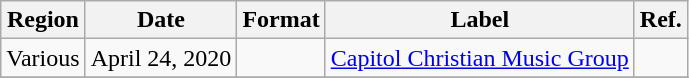<table class="wikitable plainrowheaders">
<tr>
<th scope="col">Region</th>
<th scope="col">Date</th>
<th scope="col">Format</th>
<th scope="col">Label</th>
<th scope="col">Ref.</th>
</tr>
<tr>
<td>Various</td>
<td>April 24, 2020</td>
<td></td>
<td><a href='#'>Capitol Christian Music Group</a></td>
<td></td>
</tr>
<tr>
</tr>
</table>
